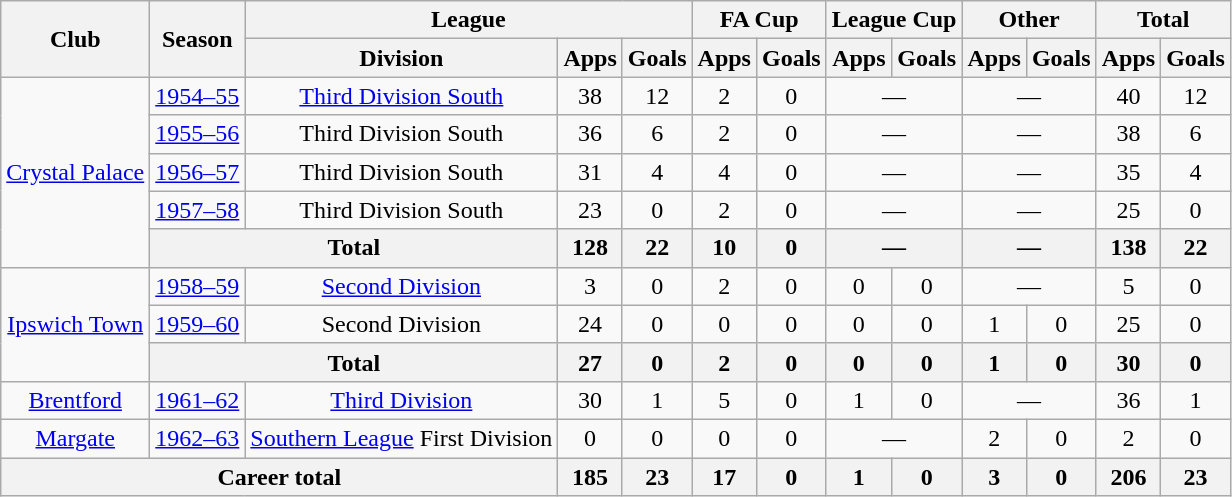<table class="wikitable" style="text-align: center;">
<tr>
<th rowspan="2">Club</th>
<th rowspan="2">Season</th>
<th colspan="3">League</th>
<th colspan="2">FA Cup</th>
<th colspan="2">League Cup</th>
<th colspan="2">Other</th>
<th colspan="2">Total</th>
</tr>
<tr>
<th>Division</th>
<th>Apps</th>
<th>Goals</th>
<th>Apps</th>
<th>Goals</th>
<th>Apps</th>
<th>Goals</th>
<th>Apps</th>
<th>Goals</th>
<th>Apps</th>
<th>Goals</th>
</tr>
<tr>
<td rowspan="5"><a href='#'>Crystal Palace</a></td>
<td><a href='#'>1954–55</a></td>
<td><a href='#'>Third Division South</a></td>
<td>38</td>
<td>12</td>
<td>2</td>
<td>0</td>
<td colspan="2">—</td>
<td colspan="2">—</td>
<td>40</td>
<td>12</td>
</tr>
<tr>
<td><a href='#'>1955–56</a></td>
<td>Third Division South</td>
<td>36</td>
<td>6</td>
<td>2</td>
<td>0</td>
<td colspan="2">—</td>
<td colspan="2">—</td>
<td>38</td>
<td>6</td>
</tr>
<tr>
<td><a href='#'>1956–57</a></td>
<td>Third Division South</td>
<td>31</td>
<td>4</td>
<td>4</td>
<td>0</td>
<td colspan="2">—</td>
<td colspan="2">—</td>
<td>35</td>
<td>4</td>
</tr>
<tr>
<td><a href='#'>1957–58</a></td>
<td>Third Division South</td>
<td>23</td>
<td>0</td>
<td>2</td>
<td>0</td>
<td colspan="2">—</td>
<td colspan="2">—</td>
<td>25</td>
<td>0</td>
</tr>
<tr>
<th colspan="2">Total</th>
<th>128</th>
<th>22</th>
<th>10</th>
<th>0</th>
<th colspan="2">—</th>
<th colspan="2">—</th>
<th>138</th>
<th>22</th>
</tr>
<tr>
<td rowspan="3"><a href='#'>Ipswich Town</a></td>
<td><a href='#'>1958–59</a></td>
<td><a href='#'>Second Division</a></td>
<td>3</td>
<td>0</td>
<td>2</td>
<td>0</td>
<td>0</td>
<td>0</td>
<td colspan="2">—</td>
<td>5</td>
<td>0</td>
</tr>
<tr>
<td><a href='#'>1959–60</a></td>
<td>Second Division</td>
<td>24</td>
<td>0</td>
<td>0</td>
<td>0</td>
<td>0</td>
<td>0</td>
<td>1</td>
<td>0</td>
<td>25</td>
<td>0</td>
</tr>
<tr>
<th colspan="2">Total</th>
<th>27</th>
<th>0</th>
<th>2</th>
<th>0</th>
<th>0</th>
<th>0</th>
<th>1</th>
<th>0</th>
<th>30</th>
<th>0</th>
</tr>
<tr>
<td><a href='#'>Brentford</a></td>
<td><a href='#'>1961–62</a></td>
<td><a href='#'>Third Division</a></td>
<td>30</td>
<td>1</td>
<td>5</td>
<td>0</td>
<td>1</td>
<td>0</td>
<td colspan="2">—</td>
<td>36</td>
<td>1</td>
</tr>
<tr>
<td><a href='#'>Margate</a></td>
<td><a href='#'>1962–63</a></td>
<td><a href='#'>Southern League</a> First Division</td>
<td>0</td>
<td>0</td>
<td>0</td>
<td>0</td>
<td colspan="2">—</td>
<td>2</td>
<td>0</td>
<td>2</td>
<td>0</td>
</tr>
<tr>
<th colspan="3">Career total</th>
<th>185</th>
<th>23</th>
<th>17</th>
<th>0</th>
<th>1</th>
<th>0</th>
<th>3</th>
<th>0</th>
<th>206</th>
<th>23</th>
</tr>
</table>
